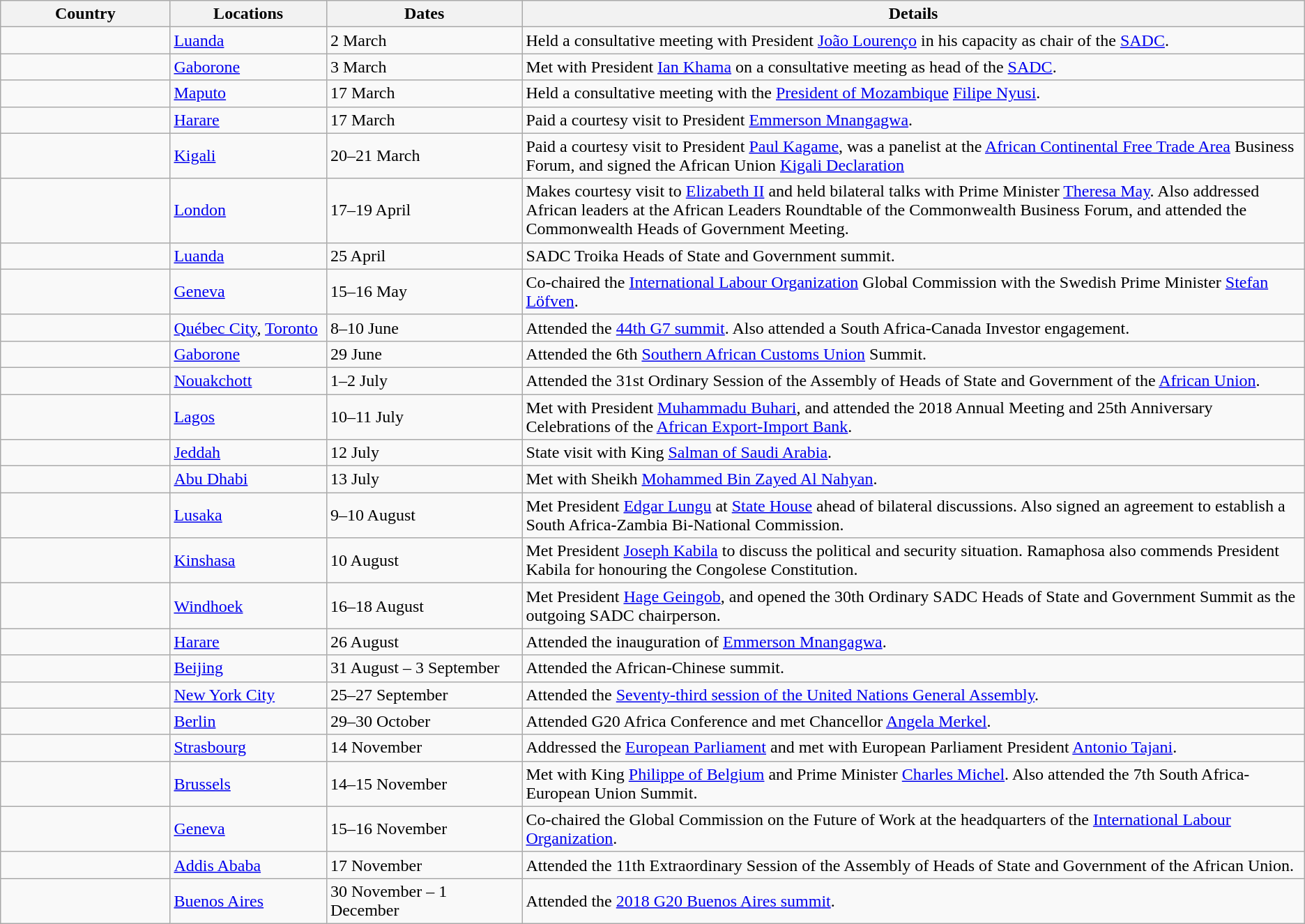<table class="wikitable sortable">
<tr>
<th style="width: 13%;">Country</th>
<th style="width: 12%;">Locations</th>
<th style="width: 15%; ">Dates</th>
<th style="width: 60%;">Details</th>
</tr>
<tr>
<td></td>
<td><a href='#'>Luanda</a></td>
<td>2 March</td>
<td>Held a consultative meeting with President <a href='#'>João Lourenço</a> in his capacity as chair of the <a href='#'>SADC</a>.</td>
</tr>
<tr>
<td></td>
<td><a href='#'>Gaborone</a></td>
<td>3 March</td>
<td>Met with President <a href='#'>Ian Khama</a> on a consultative meeting as head of the <a href='#'>SADC</a>.</td>
</tr>
<tr>
<td></td>
<td><a href='#'>Maputo</a></td>
<td>17 March</td>
<td>Held a consultative meeting with the <a href='#'>President of Mozambique</a> <a href='#'>Filipe Nyusi</a>.</td>
</tr>
<tr>
<td></td>
<td><a href='#'>Harare</a></td>
<td>17 March</td>
<td>Paid a courtesy visit to President <a href='#'>Emmerson Mnangagwa</a>.</td>
</tr>
<tr>
<td></td>
<td><a href='#'>Kigali</a></td>
<td>20–21 March</td>
<td>Paid a courtesy visit to President <a href='#'>Paul Kagame</a>, was a panelist at the <a href='#'>African Continental Free Trade Area</a> Business Forum, and signed the African Union <a href='#'>Kigali Declaration</a></td>
</tr>
<tr>
<td></td>
<td><a href='#'>London</a></td>
<td>17–19 April</td>
<td>Makes courtesy visit to <a href='#'>Elizabeth II</a> and held bilateral talks with Prime Minister <a href='#'>Theresa May</a>. Also addressed African leaders at the African Leaders Roundtable of the Commonwealth Business Forum, and attended the Commonwealth Heads of Government Meeting.</td>
</tr>
<tr>
<td></td>
<td><a href='#'>Luanda</a></td>
<td>25 April</td>
<td>SADC Troika Heads of State and Government summit.</td>
</tr>
<tr>
<td></td>
<td><a href='#'>Geneva</a></td>
<td>15–16 May</td>
<td>Co-chaired the <a href='#'>International Labour Organization</a> Global Commission with the Swedish Prime Minister <a href='#'>Stefan Löfven</a>.</td>
</tr>
<tr>
<td></td>
<td><a href='#'>Québec City</a>, <a href='#'>Toronto</a></td>
<td>8–10 June</td>
<td>Attended the <a href='#'>44th G7 summit</a>. Also attended a South Africa-Canada Investor engagement.</td>
</tr>
<tr>
<td></td>
<td><a href='#'>Gaborone</a></td>
<td>29 June</td>
<td>Attended the 6th <a href='#'>Southern African Customs Union</a> Summit.</td>
</tr>
<tr>
<td></td>
<td><a href='#'>Nouakchott</a></td>
<td>1–2 July</td>
<td>Attended the 31st Ordinary Session of the Assembly of Heads of State and Government of the <a href='#'>African Union</a>.</td>
</tr>
<tr>
<td></td>
<td><a href='#'>Lagos</a></td>
<td>10–11 July</td>
<td>Met with President <a href='#'>Muhammadu Buhari</a>, and attended the 2018 Annual Meeting and 25th Anniversary Celebrations of the <a href='#'>African Export-Import Bank</a>.</td>
</tr>
<tr>
<td></td>
<td><a href='#'>Jeddah</a></td>
<td>12 July</td>
<td>State visit with King <a href='#'>Salman of Saudi Arabia</a>.</td>
</tr>
<tr>
<td></td>
<td><a href='#'>Abu Dhabi</a></td>
<td>13 July</td>
<td>Met with Sheikh <a href='#'>Mohammed Bin Zayed Al Nahyan</a>.</td>
</tr>
<tr>
<td></td>
<td><a href='#'>Lusaka</a></td>
<td>9–10 August</td>
<td>Met President <a href='#'>Edgar Lungu</a> at <a href='#'>State House</a> ahead of bilateral discussions. Also signed an agreement to establish a South Africa-Zambia Bi-National Commission.</td>
</tr>
<tr>
<td></td>
<td><a href='#'>Kinshasa</a></td>
<td>10 August</td>
<td>Met President <a href='#'>Joseph Kabila</a> to discuss the political and security situation. Ramaphosa also commends President Kabila for honouring the Congolese Constitution.</td>
</tr>
<tr>
<td></td>
<td><a href='#'>Windhoek</a></td>
<td>16–18 August</td>
<td>Met President <a href='#'>Hage Geingob</a>, and opened the 30th Ordinary SADC Heads of State and Government Summit as the outgoing SADC chairperson.</td>
</tr>
<tr>
<td></td>
<td><a href='#'>Harare</a></td>
<td>26 August</td>
<td>Attended the inauguration of <a href='#'>Emmerson Mnangagwa</a>.</td>
</tr>
<tr>
<td></td>
<td><a href='#'>Beijing</a></td>
<td>31 August – 3 September</td>
<td>Attended the African-Chinese summit.</td>
</tr>
<tr>
<td></td>
<td><a href='#'>New York City</a></td>
<td>25–27 September</td>
<td>Attended the <a href='#'>Seventy-third session of the United Nations General Assembly</a>.</td>
</tr>
<tr>
<td></td>
<td><a href='#'>Berlin</a></td>
<td>29–30 October</td>
<td>Attended G20 Africa Conference and met Chancellor <a href='#'>Angela Merkel</a>.</td>
</tr>
<tr>
<td></td>
<td><a href='#'>Strasbourg</a></td>
<td>14 November</td>
<td>Addressed the <a href='#'>European Parliament</a> and met with European Parliament President <a href='#'>Antonio Tajani</a>.</td>
</tr>
<tr>
<td></td>
<td><a href='#'>Brussels</a></td>
<td>14–15 November</td>
<td>Met with King <a href='#'>Philippe of Belgium</a> and Prime Minister <a href='#'>Charles Michel</a>. Also attended the 7th South Africa-European Union Summit.</td>
</tr>
<tr>
<td></td>
<td><a href='#'>Geneva</a></td>
<td>15–16 November</td>
<td>Co-chaired the Global Commission on the Future of Work at the headquarters of the <a href='#'>International Labour Organization</a>.</td>
</tr>
<tr>
<td></td>
<td><a href='#'>Addis Ababa</a></td>
<td>17 November</td>
<td>Attended the 11th Extraordinary Session of the Assembly of Heads of State and Government of the African Union.</td>
</tr>
<tr>
<td></td>
<td><a href='#'>Buenos Aires</a></td>
<td>30 November – 1 December</td>
<td>Attended the <a href='#'>2018 G20 Buenos Aires summit</a>.</td>
</tr>
</table>
